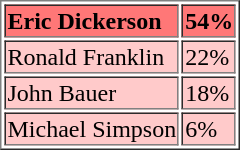<table border="1">
<tr style="background:#f77;">
<td><strong>Eric Dickerson</strong></td>
<td><strong>54%</strong></td>
</tr>
<tr style="background:#ffcaca">
<td>Ronald Franklin</td>
<td>22%</td>
</tr>
<tr style="background:#ffcaca">
<td>John Bauer</td>
<td>18%</td>
</tr>
<tr style="background:#ffcaca">
<td>Michael Simpson</td>
<td>6%</td>
</tr>
</table>
